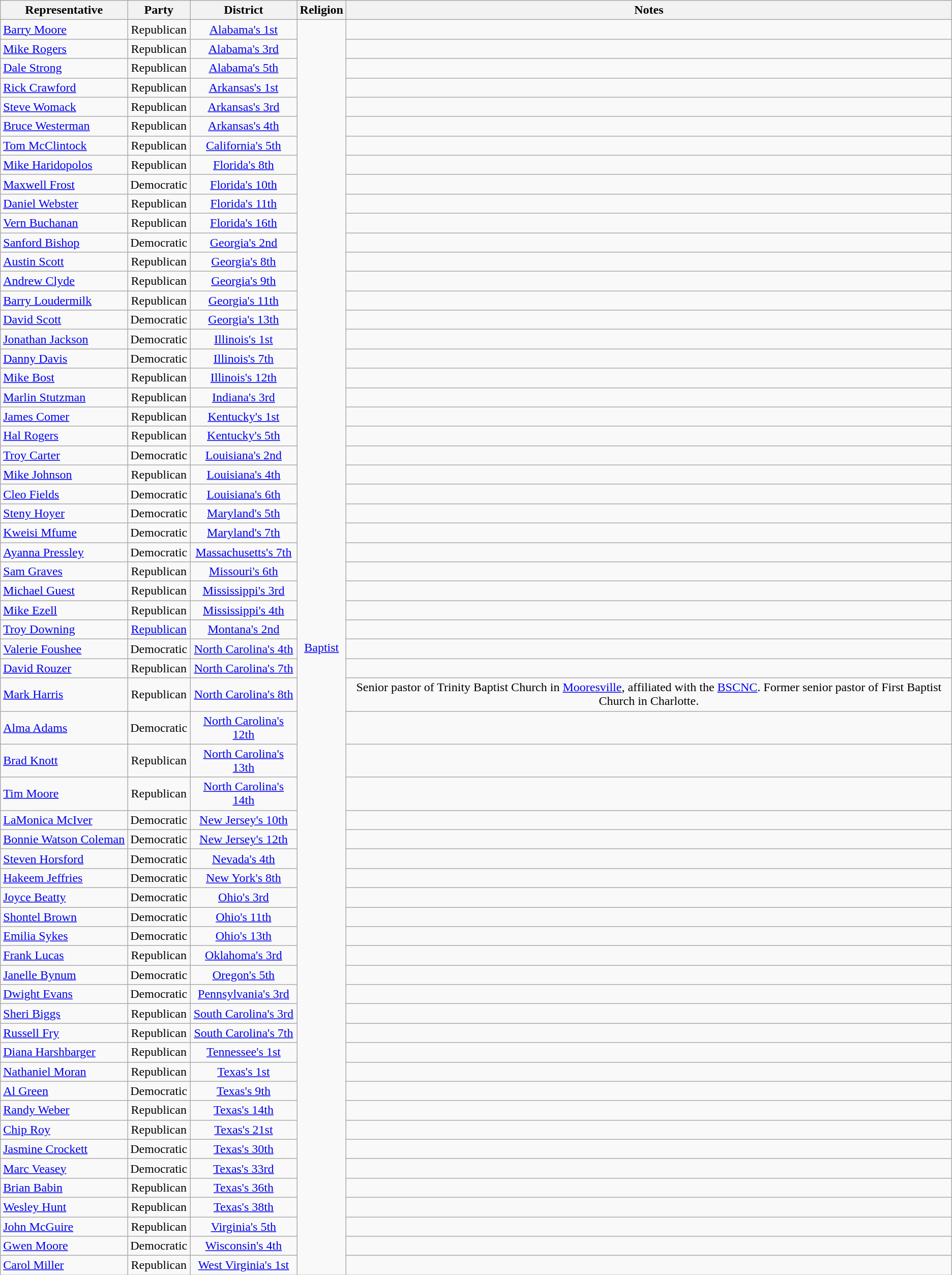<table class="wikitable sortable" style="text-align:center">
<tr>
<th>Representative</th>
<th>Party</th>
<th>District</th>
<th>Religion</th>
<th>Notes</th>
</tr>
<tr>
<td align=left nowrap> <a href='#'>Barry Moore</a></td>
<td>Republican</td>
<td><a href='#'>Alabama's 1st</a></td>
<td rowspan="63"><a href='#'>Baptist</a></td>
<td></td>
</tr>
<tr>
<td align=left nowrap> <a href='#'>Mike Rogers</a></td>
<td>Republican</td>
<td><a href='#'>Alabama's 3rd</a></td>
<td></td>
</tr>
<tr>
<td align=left nowrap> <a href='#'>Dale Strong</a></td>
<td>Republican</td>
<td><a href='#'>Alabama's 5th</a></td>
<td></td>
</tr>
<tr>
<td align=left nowrap> <a href='#'>Rick Crawford</a></td>
<td>Republican</td>
<td><a href='#'>Arkansas's 1st</a></td>
<td></td>
</tr>
<tr>
<td align=left nowrap> <a href='#'>Steve Womack</a></td>
<td>Republican</td>
<td><a href='#'>Arkansas's 3rd</a></td>
<td></td>
</tr>
<tr>
<td align=left nowrap> <a href='#'>Bruce Westerman</a></td>
<td>Republican</td>
<td><a href='#'>Arkansas's 4th</a></td>
<td></td>
</tr>
<tr>
<td align=left nowrap> <a href='#'>Tom McClintock</a></td>
<td>Republican</td>
<td><a href='#'>California's 5th</a></td>
<td></td>
</tr>
<tr>
<td align=left nowrap> <a href='#'>Mike Haridopolos</a></td>
<td>Republican</td>
<td><a href='#'>Florida's 8th</a></td>
<td></td>
</tr>
<tr>
<td align=left nowrap> <a href='#'>Maxwell Frost</a></td>
<td>Democratic</td>
<td><a href='#'>Florida's 10th</a></td>
<td></td>
</tr>
<tr>
<td align=left nowrap> <a href='#'>Daniel Webster</a></td>
<td>Republican</td>
<td><a href='#'>Florida's 11th</a></td>
<td></td>
</tr>
<tr>
<td align=left nowrap> <a href='#'>Vern Buchanan</a></td>
<td>Republican</td>
<td><a href='#'>Florida's 16th</a></td>
<td></td>
</tr>
<tr>
<td align=left nowrap> <a href='#'>Sanford Bishop</a></td>
<td>Democratic</td>
<td><a href='#'>Georgia's 2nd</a></td>
<td></td>
</tr>
<tr>
<td align=left nowrap> <a href='#'>Austin Scott</a></td>
<td>Republican</td>
<td><a href='#'>Georgia's 8th</a></td>
<td></td>
</tr>
<tr>
<td align=left nowrap> <a href='#'>Andrew Clyde</a></td>
<td>Republican</td>
<td><a href='#'>Georgia's 9th</a></td>
<td></td>
</tr>
<tr>
<td align=left nowrap> <a href='#'>Barry Loudermilk</a></td>
<td>Republican</td>
<td><a href='#'>Georgia's 11th</a></td>
<td></td>
</tr>
<tr>
<td align=left nowrap> <a href='#'>David Scott</a></td>
<td>Democratic</td>
<td><a href='#'>Georgia's 13th</a></td>
<td></td>
</tr>
<tr>
<td align=left nowrap> <a href='#'>Jonathan Jackson</a></td>
<td>Democratic</td>
<td><a href='#'>Illinois's 1st</a></td>
<td></td>
</tr>
<tr>
<td align=left nowrap> <a href='#'>Danny Davis</a></td>
<td>Democratic</td>
<td><a href='#'>Illinois's 7th</a></td>
<td></td>
</tr>
<tr>
<td align=left nowrap> <a href='#'>Mike Bost</a></td>
<td>Republican</td>
<td><a href='#'>Illinois's 12th</a></td>
<td></td>
</tr>
<tr>
<td align=left nowrap> <a href='#'>Marlin Stutzman</a></td>
<td>Republican</td>
<td><a href='#'>Indiana's 3rd</a></td>
<td></td>
</tr>
<tr>
<td align=left nowrap> <a href='#'>James Comer</a></td>
<td>Republican</td>
<td><a href='#'>Kentucky's 1st</a></td>
<td></td>
</tr>
<tr>
<td align=left nowrap> <a href='#'>Hal Rogers</a></td>
<td>Republican</td>
<td><a href='#'>Kentucky's 5th</a></td>
<td></td>
</tr>
<tr>
<td align=left nowrap> <a href='#'>Troy Carter</a></td>
<td>Democratic</td>
<td><a href='#'>Louisiana's 2nd</a></td>
<td></td>
</tr>
<tr>
<td align=left nowrap> <a href='#'>Mike Johnson</a></td>
<td>Republican</td>
<td><a href='#'>Louisiana's 4th</a></td>
<td></td>
</tr>
<tr>
<td align=left nowrap> <a href='#'>Cleo Fields</a></td>
<td>Democratic</td>
<td><a href='#'>Louisiana's 6th</a></td>
<td></td>
</tr>
<tr>
<td align=left nowrap> <a href='#'>Steny Hoyer</a></td>
<td>Democratic</td>
<td><a href='#'>Maryland's 5th</a></td>
<td></td>
</tr>
<tr>
<td align=left nowrap> <a href='#'>Kweisi Mfume</a></td>
<td>Democratic</td>
<td><a href='#'>Maryland's 7th</a></td>
<td></td>
</tr>
<tr>
<td align=left nowrap> <a href='#'>Ayanna Pressley</a></td>
<td>Democratic</td>
<td><a href='#'>Massachusetts's 7th</a></td>
<td></td>
</tr>
<tr>
<td align=left nowrap> <a href='#'>Sam Graves</a></td>
<td>Republican</td>
<td><a href='#'>Missouri's 6th</a></td>
<td></td>
</tr>
<tr>
<td align=left nowrap> <a href='#'>Michael Guest</a></td>
<td>Republican</td>
<td><a href='#'>Mississippi's 3rd</a></td>
<td></td>
</tr>
<tr>
<td align=left nowrap> <a href='#'>Mike Ezell</a></td>
<td>Republican</td>
<td><a href='#'>Mississippi's 4th</a></td>
<td></td>
</tr>
<tr>
<td align=left nowrap> <a href='#'>Troy Downing</a></td>
<td><a href='#'>Republican</a></td>
<td><a href='#'>Montana's 2nd</a></td>
<td></td>
</tr>
<tr>
<td align=left nowrap> <a href='#'>Valerie Foushee</a></td>
<td>Democratic</td>
<td><a href='#'>North Carolina's 4th</a></td>
<td></td>
</tr>
<tr>
<td align=left nowrap> <a href='#'>David Rouzer</a></td>
<td>Republican</td>
<td><a href='#'>North Carolina's 7th</a></td>
<td></td>
</tr>
<tr>
<td align=left nowrap> <a href='#'>Mark Harris</a></td>
<td>Republican</td>
<td><a href='#'>North Carolina's 8th</a></td>
<td>Senior pastor of Trinity Baptist Church in <a href='#'>Mooresville</a>, affiliated with the <a href='#'>BSCNC</a>. Former senior pastor of First Baptist Church in Charlotte.</td>
</tr>
<tr>
<td align=left nowrap> <a href='#'>Alma Adams</a></td>
<td>Democratic</td>
<td><a href='#'>North Carolina's 12th</a></td>
<td></td>
</tr>
<tr>
<td align=left nowrap> <a href='#'>Brad Knott</a></td>
<td>Republican</td>
<td><a href='#'>North Carolina's 13th</a></td>
<td></td>
</tr>
<tr>
<td align=left nowrap> <a href='#'>Tim Moore</a></td>
<td>Republican</td>
<td><a href='#'>North Carolina's 14th</a></td>
<td></td>
</tr>
<tr>
<td align=left nowrap> <a href='#'>LaMonica McIver</a></td>
<td>Democratic</td>
<td><a href='#'>New Jersey's 10th</a></td>
<td></td>
</tr>
<tr>
<td align=left nowrap> <a href='#'>Bonnie Watson Coleman</a></td>
<td>Democratic</td>
<td><a href='#'>New Jersey's 12th</a></td>
<td></td>
</tr>
<tr>
<td align=left nowrap> <a href='#'>Steven Horsford</a></td>
<td>Democratic</td>
<td><a href='#'>Nevada's 4th</a></td>
<td></td>
</tr>
<tr>
<td align=left nowrap> <a href='#'>Hakeem Jeffries</a></td>
<td>Democratic</td>
<td><a href='#'>New York's 8th</a></td>
<td></td>
</tr>
<tr>
<td align=left nowrap> <a href='#'>Joyce Beatty</a></td>
<td>Democratic</td>
<td><a href='#'>Ohio's 3rd</a></td>
<td></td>
</tr>
<tr>
<td align=left nowrap> <a href='#'>Shontel Brown</a></td>
<td>Democratic</td>
<td><a href='#'>Ohio's 11th</a></td>
<td></td>
</tr>
<tr>
<td align=left nowrap> <a href='#'>Emilia Sykes</a></td>
<td>Democratic</td>
<td><a href='#'>Ohio's 13th</a></td>
<td></td>
</tr>
<tr>
<td align=left nowrap> <a href='#'>Frank Lucas</a></td>
<td>Republican</td>
<td><a href='#'>Oklahoma's 3rd</a></td>
<td></td>
</tr>
<tr>
<td align=left nowrap> <a href='#'>Janelle Bynum</a></td>
<td>Democratic</td>
<td><a href='#'>Oregon's 5th</a></td>
<td></td>
</tr>
<tr>
<td align=left nowrap> <a href='#'>Dwight Evans</a></td>
<td>Democratic</td>
<td><a href='#'>Pennsylvania's 3rd</a></td>
<td></td>
</tr>
<tr>
<td align=left nowrap> <a href='#'>Sheri Biggs</a></td>
<td>Republican</td>
<td><a href='#'>South Carolina's 3rd</a></td>
<td></td>
</tr>
<tr>
<td align=left nowrap> <a href='#'>Russell Fry</a></td>
<td>Republican</td>
<td><a href='#'>South Carolina's 7th</a></td>
<td></td>
</tr>
<tr>
<td align=left nowrap> <a href='#'>Diana Harshbarger</a></td>
<td>Republican</td>
<td><a href='#'>Tennessee's 1st</a></td>
<td></td>
</tr>
<tr>
<td align=left nowrap> <a href='#'>Nathaniel Moran</a></td>
<td>Republican</td>
<td><a href='#'>Texas's 1st</a></td>
<td></td>
</tr>
<tr>
<td align=left nowrap> <a href='#'>Al Green</a></td>
<td>Democratic</td>
<td><a href='#'>Texas's 9th</a></td>
<td></td>
</tr>
<tr>
<td align=left nowrap> <a href='#'>Randy Weber</a></td>
<td>Republican</td>
<td><a href='#'>Texas's 14th</a></td>
<td></td>
</tr>
<tr>
<td align=left nowrap> <a href='#'>Chip Roy</a></td>
<td>Republican</td>
<td><a href='#'>Texas's 21st</a></td>
<td></td>
</tr>
<tr>
<td align=left nowrap> <a href='#'>Jasmine Crockett</a></td>
<td>Democratic</td>
<td><a href='#'>Texas's 30th</a></td>
<td></td>
</tr>
<tr>
<td align=left nowrap> <a href='#'>Marc Veasey</a></td>
<td>Democratic</td>
<td><a href='#'>Texas's 33rd</a></td>
<td></td>
</tr>
<tr>
<td align=left nowrap> <a href='#'>Brian Babin</a></td>
<td>Republican</td>
<td><a href='#'>Texas's 36th</a></td>
<td></td>
</tr>
<tr>
<td align=left nowrap> <a href='#'>Wesley Hunt</a></td>
<td>Republican</td>
<td><a href='#'>Texas's 38th</a></td>
<td></td>
</tr>
<tr>
<td align=left nowrap> <a href='#'>John McGuire</a></td>
<td>Republican</td>
<td><a href='#'>Virginia's 5th</a></td>
<td></td>
</tr>
<tr>
<td align=left nowrap> <a href='#'>Gwen Moore</a></td>
<td>Democratic</td>
<td><a href='#'>Wisconsin's 4th</a></td>
<td></td>
</tr>
<tr>
<td align=left nowrap> <a href='#'>Carol Miller</a></td>
<td>Republican</td>
<td><a href='#'>West Virginia's 1st</a></td>
<td></td>
</tr>
</table>
